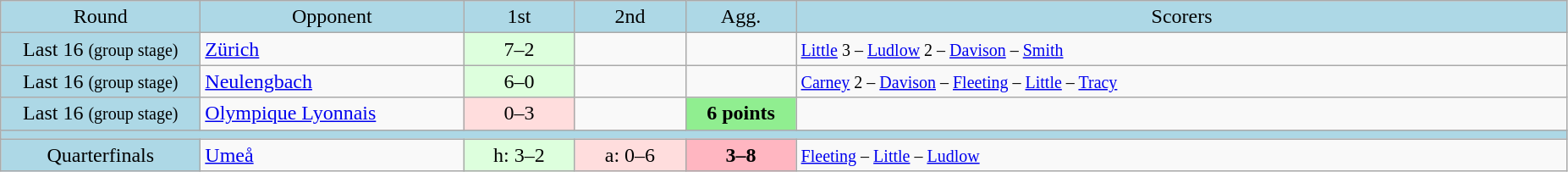<table class="wikitable" style="text-align:center">
<tr bgcolor=lightblue>
<td width=150px>Round</td>
<td width=200px>Opponent</td>
<td width=80px>1st</td>
<td width=80px>2nd</td>
<td width=80px>Agg.</td>
<td width=600px>Scorers</td>
</tr>
<tr>
<td bgcolor=lightblue>Last 16 <small>(group stage)</small></td>
<td align=left> <a href='#'>Zürich</a></td>
<td bgcolor="#ddffdd">7–2</td>
<td></td>
<td></td>
<td align=left><small><a href='#'>Little</a> 3 – <a href='#'>Ludlow</a> 2 – <a href='#'>Davison</a> – <a href='#'>Smith</a></small></td>
</tr>
<tr>
<td bgcolor=lightblue>Last 16 <small>(group stage)</small></td>
<td align=left> <a href='#'>Neulengbach</a></td>
<td bgcolor="#ddffdd">6–0</td>
<td></td>
<td></td>
<td align=left><small><a href='#'>Carney</a> 2 – <a href='#'>Davison</a> – <a href='#'>Fleeting</a> – <a href='#'>Little</a> – <a href='#'>Tracy</a></small></td>
</tr>
<tr>
<td bgcolor=lightblue>Last 16 <small>(group stage)</small></td>
<td align=left> <a href='#'>Olympique Lyonnais</a></td>
<td bgcolor="#ffdddd">0–3</td>
<td></td>
<td bgcolor=lightgreen><strong>6 points</strong></td>
</tr>
<tr bgcolor=lightblue>
<td colspan=6></td>
</tr>
<tr>
<td bgcolor=lightblue>Quarterfinals</td>
<td align=left> <a href='#'>Umeå</a></td>
<td bgcolor="#ddffdd">h: 3–2</td>
<td bgcolor="#ffdddd">a: 0–6</td>
<td bgcolor=lightpink><strong>3–8</strong></td>
<td align=left><small><a href='#'>Fleeting</a> – <a href='#'>Little</a> – <a href='#'>Ludlow</a></small></td>
</tr>
</table>
